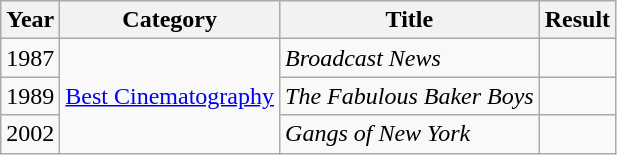<table class="wikitable">
<tr>
<th>Year</th>
<th>Category</th>
<th>Title</th>
<th>Result</th>
</tr>
<tr>
<td>1987</td>
<td rowspan=3><a href='#'>Best Cinematography</a></td>
<td><em>Broadcast News</em></td>
<td></td>
</tr>
<tr>
<td>1989</td>
<td><em>The Fabulous Baker Boys</em></td>
<td></td>
</tr>
<tr>
<td>2002</td>
<td><em>Gangs of New York</em></td>
<td></td>
</tr>
</table>
